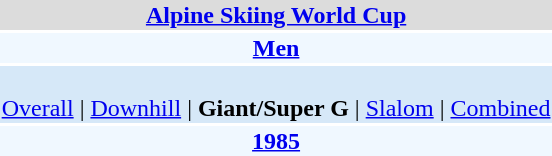<table align="right" class="toccolours" style="margin: 0 0 1em 1em;">
<tr>
<td colspan="2" align=center bgcolor=Gainsboro><strong><a href='#'>Alpine Skiing World Cup</a></strong></td>
</tr>
<tr>
<td colspan="2" align=center bgcolor=AliceBlue><strong><a href='#'>Men</a></strong></td>
</tr>
<tr>
<td colspan="2" align=center bgcolor=D6E8F8><br><a href='#'>Overall</a> | 
<a href='#'>Downhill</a> | 
<strong>Giant/Super G</strong> | 
<a href='#'>Slalom</a> | 
<a href='#'>Combined</a></td>
</tr>
<tr>
<td colspan="2" align=center bgcolor=AliceBlue><strong><a href='#'>1985</a></strong></td>
</tr>
</table>
